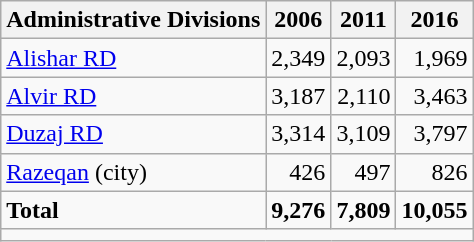<table class="wikitable">
<tr>
<th>Administrative Divisions</th>
<th>2006</th>
<th>2011</th>
<th>2016</th>
</tr>
<tr>
<td><a href='#'>Alishar RD</a></td>
<td style="text-align: right;">2,349</td>
<td style="text-align: right;">2,093</td>
<td style="text-align: right;">1,969</td>
</tr>
<tr>
<td><a href='#'>Alvir RD</a></td>
<td style="text-align: right;">3,187</td>
<td style="text-align: right;">2,110</td>
<td style="text-align: right;">3,463</td>
</tr>
<tr>
<td><a href='#'>Duzaj RD</a></td>
<td style="text-align: right;">3,314</td>
<td style="text-align: right;">3,109</td>
<td style="text-align: right;">3,797</td>
</tr>
<tr>
<td><a href='#'>Razeqan</a> (city)</td>
<td style="text-align: right;">426</td>
<td style="text-align: right;">497</td>
<td style="text-align: right;">826</td>
</tr>
<tr>
<td><strong>Total</strong></td>
<td style="text-align: right;"><strong>9,276</strong></td>
<td style="text-align: right;"><strong>7,809</strong></td>
<td style="text-align: right;"><strong>10,055</strong></td>
</tr>
<tr>
<td colspan=4></td>
</tr>
</table>
